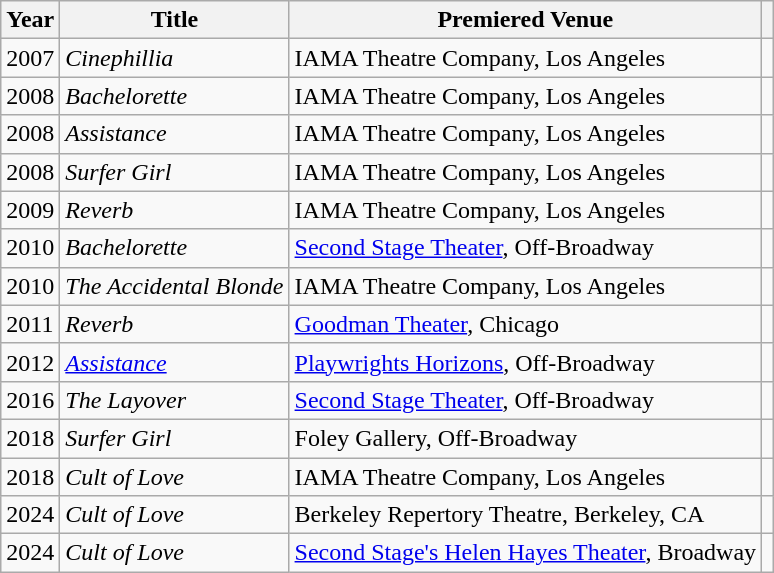<table class="wikitable">
<tr>
<th>Year</th>
<th scope="col">Title</th>
<th class="unsortable">Premiered Venue</th>
<th></th>
</tr>
<tr>
<td>2007</td>
<td><em>Cinephillia</em></td>
<td>IAMA Theatre Company, Los Angeles</td>
<td></td>
</tr>
<tr>
<td>2008</td>
<td><em>Bachelorette</em></td>
<td>IAMA Theatre Company, Los Angeles</td>
<td></td>
</tr>
<tr>
<td>2008</td>
<td><em>Assistance</em></td>
<td>IAMA Theatre Company, Los Angeles</td>
<td></td>
</tr>
<tr>
<td>2008</td>
<td><em>Surfer Girl</em></td>
<td>IAMA Theatre Company, Los Angeles</td>
<td></td>
</tr>
<tr>
<td>2009</td>
<td><em>Reverb</em></td>
<td>IAMA Theatre Company, Los Angeles</td>
<td></td>
</tr>
<tr>
<td>2010</td>
<td><em>Bachelorette</em></td>
<td><a href='#'>Second Stage Theater</a>, Off-Broadway</td>
<td></td>
</tr>
<tr>
<td>2010</td>
<td><em>The Accidental Blonde</em></td>
<td>IAMA Theatre Company, Los Angeles</td>
<td></td>
</tr>
<tr>
<td>2011</td>
<td><em>Reverb</em></td>
<td><a href='#'>Goodman Theater</a>, Chicago</td>
<td></td>
</tr>
<tr>
<td>2012</td>
<td><em><a href='#'>Assistance</a></em></td>
<td><a href='#'>Playwrights Horizons</a>, Off-Broadway</td>
<td></td>
</tr>
<tr>
<td>2016</td>
<td><em>The Layover</em></td>
<td><a href='#'>Second Stage Theater</a>, Off-Broadway</td>
<td></td>
</tr>
<tr>
<td>2018</td>
<td><em>Surfer Girl</em></td>
<td>Foley Gallery, Off-Broadway</td>
<td></td>
</tr>
<tr>
<td>2018</td>
<td><em>Cult of Love</em></td>
<td>IAMA Theatre Company, Los Angeles</td>
<td></td>
</tr>
<tr>
<td>2024</td>
<td><em>Cult of Love</em></td>
<td>Berkeley Repertory Theatre, Berkeley, CA</td>
<td></td>
</tr>
<tr>
<td>2024</td>
<td><em>Cult of Love</em></td>
<td><a href='#'>Second Stage's Helen Hayes Theater</a>, Broadway</td>
<td></td>
</tr>
</table>
